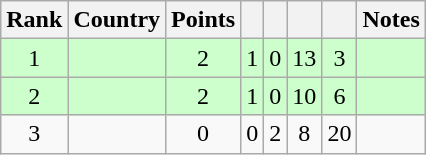<table class="wikitable sortable" style="text-align: center;">
<tr>
<th>Rank</th>
<th>Country</th>
<th>Points</th>
<th></th>
<th></th>
<th></th>
<th></th>
<th>Notes</th>
</tr>
<tr style="background:#cfc;">
<td>1</td>
<td align=left></td>
<td>2</td>
<td>1</td>
<td>0</td>
<td>13</td>
<td>3</td>
<td></td>
</tr>
<tr style="background:#cfc;">
<td>2</td>
<td align=left></td>
<td>2</td>
<td>1</td>
<td>0</td>
<td>10</td>
<td>6</td>
<td></td>
</tr>
<tr>
<td>3</td>
<td align=left></td>
<td>0</td>
<td>0</td>
<td>2</td>
<td>8</td>
<td>20</td>
<td></td>
</tr>
</table>
